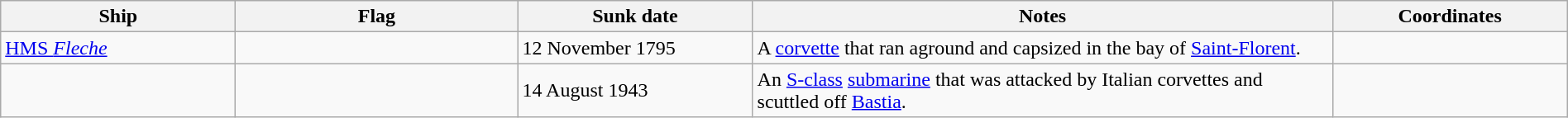<table class=wikitable | style = "width:100%">
<tr>
<th style="width:15%">Ship</th>
<th style="width:18%">Flag</th>
<th style="width:15%">Sunk date</th>
<th style="width:37%">Notes</th>
<th style="width:15%">Coordinates</th>
</tr>
<tr>
<td><a href='#'>HMS <em>Fleche</em></a></td>
<td></td>
<td>12 November 1795</td>
<td>A <a href='#'>corvette</a> that ran aground and capsized in the bay of <a href='#'>Saint-Florent</a>.</td>
<td></td>
</tr>
<tr>
<td></td>
<td></td>
<td>14 August 1943</td>
<td>An <a href='#'>S-class</a> <a href='#'>submarine</a> that was attacked by Italian corvettes and scuttled off <a href='#'>Bastia</a>.</td>
<td></td>
</tr>
</table>
